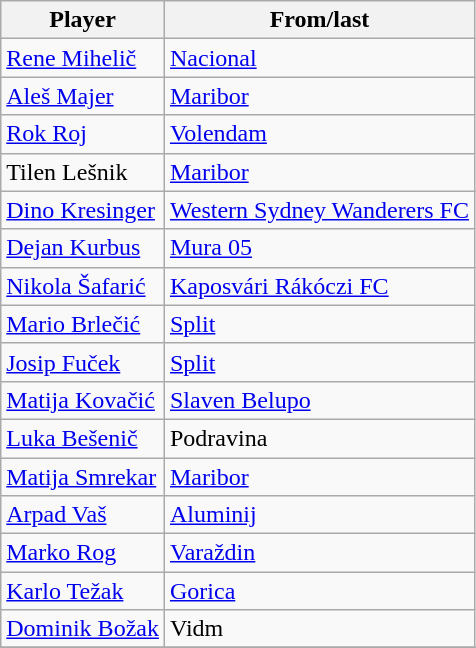<table class="wikitable">
<tr>
<th>Player</th>
<th>From/last</th>
</tr>
<tr>
<td><a href='#'>Rene Mihelič</a></td>
<td><a href='#'>Nacional</a></td>
</tr>
<tr>
<td><a href='#'>Aleš Majer</a></td>
<td><a href='#'>Maribor</a></td>
</tr>
<tr>
<td><a href='#'>Rok Roj</a></td>
<td><a href='#'>Volendam</a></td>
</tr>
<tr>
<td>Tilen Lešnik</td>
<td><a href='#'>Maribor</a></td>
</tr>
<tr>
<td><a href='#'>Dino Kresinger</a></td>
<td><a href='#'>Western Sydney Wanderers FC</a></td>
</tr>
<tr>
<td><a href='#'>Dejan Kurbus</a></td>
<td><a href='#'>Mura 05</a></td>
</tr>
<tr>
<td><a href='#'>Nikola Šafarić</a></td>
<td><a href='#'>Kaposvári Rákóczi FC</a></td>
</tr>
<tr>
<td><a href='#'>Mario Brlečić</a></td>
<td><a href='#'>Split</a></td>
</tr>
<tr>
<td><a href='#'>Josip Fuček</a></td>
<td><a href='#'>Split</a></td>
</tr>
<tr>
<td><a href='#'>Matija Kovačić</a></td>
<td><a href='#'>Slaven Belupo</a></td>
</tr>
<tr>
<td><a href='#'>Luka Bešenič</a></td>
<td>Podravina</td>
</tr>
<tr>
<td><a href='#'>Matija Smrekar</a></td>
<td><a href='#'>Maribor</a></td>
</tr>
<tr>
<td><a href='#'>Arpad Vaš</a></td>
<td><a href='#'>Aluminij</a></td>
</tr>
<tr>
<td><a href='#'>Marko Rog</a></td>
<td><a href='#'>Varaždin</a></td>
</tr>
<tr>
<td><a href='#'>Karlo Težak</a></td>
<td><a href='#'>Gorica</a></td>
</tr>
<tr>
<td><a href='#'>Dominik Božak</a></td>
<td>Vidm</td>
</tr>
<tr>
</tr>
</table>
